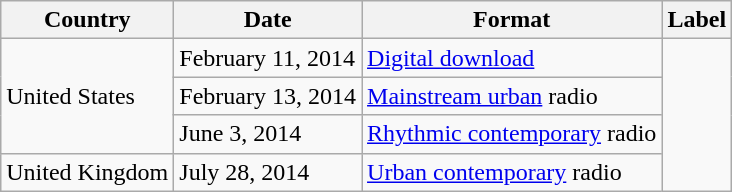<table class="wikitable">
<tr>
<th>Country</th>
<th>Date</th>
<th>Format</th>
<th>Label</th>
</tr>
<tr>
<td rowspan="3">United States</td>
<td>February 11, 2014</td>
<td><a href='#'>Digital download</a></td>
<td rowspan="4"></td>
</tr>
<tr>
<td>February 13, 2014</td>
<td><a href='#'>Mainstream urban</a> radio</td>
</tr>
<tr>
<td>June 3, 2014</td>
<td><a href='#'>Rhythmic contemporary</a> radio</td>
</tr>
<tr>
<td rowspan="1">United Kingdom</td>
<td>July 28, 2014</td>
<td><a href='#'>Urban contemporary</a> radio</td>
</tr>
</table>
